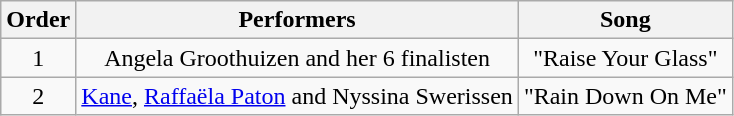<table class="wikitable" style="text-align: center; width: auto;">
<tr>
<th>Order</th>
<th>Performers</th>
<th>Song</th>
</tr>
<tr>
<td>1</td>
<td>Angela Groothuizen and her 6 finalisten</td>
<td>"Raise Your Glass"</td>
</tr>
<tr>
<td>2</td>
<td><a href='#'>Kane</a>, <a href='#'>Raffaëla Paton</a> and Nyssina Swerissen</td>
<td>"Rain Down On Me"</td>
</tr>
</table>
